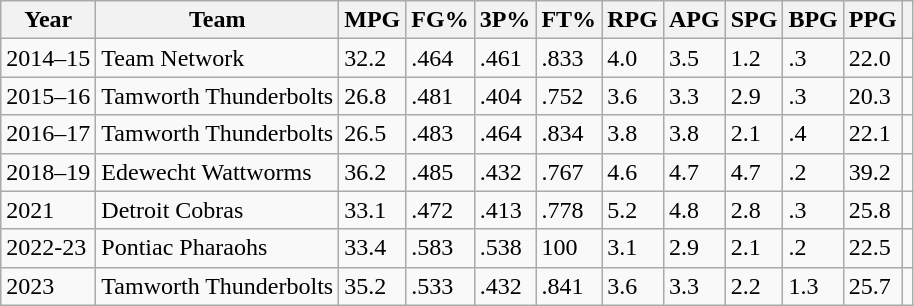<table class="wikitable sortable">
<tr>
<th>Year</th>
<th>Team</th>
<th>MPG</th>
<th>FG%</th>
<th>3P%</th>
<th>FT%</th>
<th>RPG</th>
<th>APG</th>
<th>SPG</th>
<th>BPG</th>
<th>PPG</th>
<th></th>
</tr>
<tr>
<td>2014–15</td>
<td>Team Network</td>
<td>32.2</td>
<td>.464</td>
<td>.461</td>
<td>.833</td>
<td>4.0</td>
<td>3.5</td>
<td>1.2</td>
<td>.3</td>
<td>22.0</td>
<td></td>
</tr>
<tr>
<td>2015–16</td>
<td>Tamworth Thunderbolts</td>
<td>26.8</td>
<td>.481</td>
<td>.404</td>
<td>.752</td>
<td>3.6</td>
<td>3.3</td>
<td>2.9</td>
<td>.3</td>
<td>20.3</td>
<td></td>
</tr>
<tr>
<td>2016–17</td>
<td>Tamworth Thunderbolts</td>
<td>26.5</td>
<td>.483</td>
<td>.464</td>
<td>.834</td>
<td>3.8</td>
<td>3.8</td>
<td>2.1</td>
<td>.4</td>
<td>22.1</td>
<td></td>
</tr>
<tr>
<td>2018–19</td>
<td>Edewecht Wattworms</td>
<td>36.2</td>
<td>.485</td>
<td>.432</td>
<td>.767</td>
<td>4.6</td>
<td>4.7</td>
<td>4.7</td>
<td>.2</td>
<td>39.2</td>
<td></td>
</tr>
<tr>
<td>2021</td>
<td>Detroit Cobras</td>
<td>33.1</td>
<td>.472</td>
<td>.413</td>
<td>.778</td>
<td>5.2</td>
<td>4.8</td>
<td>2.8</td>
<td>.3</td>
<td>25.8</td>
<td></td>
</tr>
<tr>
<td>2022-23</td>
<td>Pontiac Pharaohs</td>
<td>33.4</td>
<td>.583</td>
<td>.538</td>
<td>100</td>
<td>3.1</td>
<td>2.9</td>
<td>2.1</td>
<td>.2</td>
<td>22.5</td>
</tr>
<tr>
<td>2023</td>
<td>Tamworth Thunderbolts</td>
<td>35.2</td>
<td>.533</td>
<td>.432</td>
<td>.841</td>
<td>3.6</td>
<td>3.3</td>
<td>2.2</td>
<td>1.3</td>
<td>25.7</td>
<td></td>
</tr>
</table>
